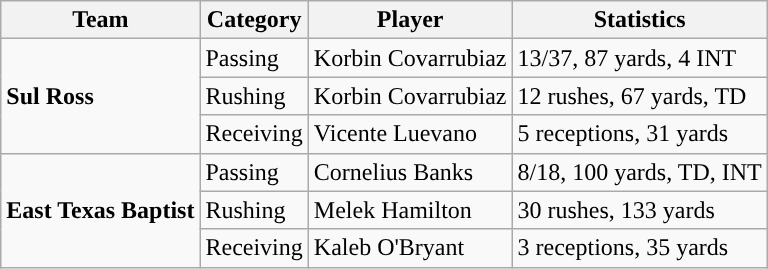<table class="wikitable" style="float: right;">
<tr>
<th>Team</th>
<th>Category</th>
<th>Player</th>
<th>Statistics</th>
</tr>
<tr>
<td rowspan=3><strong>Sul Ross</strong></td>
<td>Passing</td>
<td>Korbin Covarrubiaz</td>
<td>13/37, 87 yards, 4 INT</td>
</tr>
<tr>
<td>Rushing</td>
<td>Korbin Covarrubiaz</td>
<td>12 rushes, 67 yards, TD</td>
</tr>
<tr>
<td>Receiving</td>
<td>Vicente Luevano</td>
<td>5 receptions, 31 yards</td>
</tr>
<tr>
<td rowspan=3><strong>East Texas Baptist</strong></td>
<td>Passing</td>
<td>Cornelius Banks</td>
<td>8/18, 100 yards, TD, INT</td>
</tr>
<tr>
<td>Rushing</td>
<td>Melek Hamilton</td>
<td>30 rushes, 133 yards</td>
</tr>
<tr>
<td>Receiving</td>
<td>Kaleb O'Bryant</td>
<td>3 receptions, 35 yards</td>
</tr>
</table>
